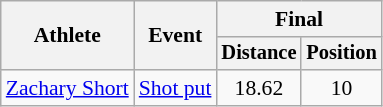<table class=wikitable style="font-size:90%">
<tr>
<th rowspan="2">Athlete</th>
<th rowspan="2">Event</th>
<th colspan="2">Final</th>
</tr>
<tr style="font-size:95%">
<th>Distance</th>
<th>Position</th>
</tr>
<tr align=center>
<td align=left><a href='#'>Zachary Short</a></td>
<td align=left><a href='#'>Shot put</a></td>
<td>18.62</td>
<td>10</td>
</tr>
</table>
